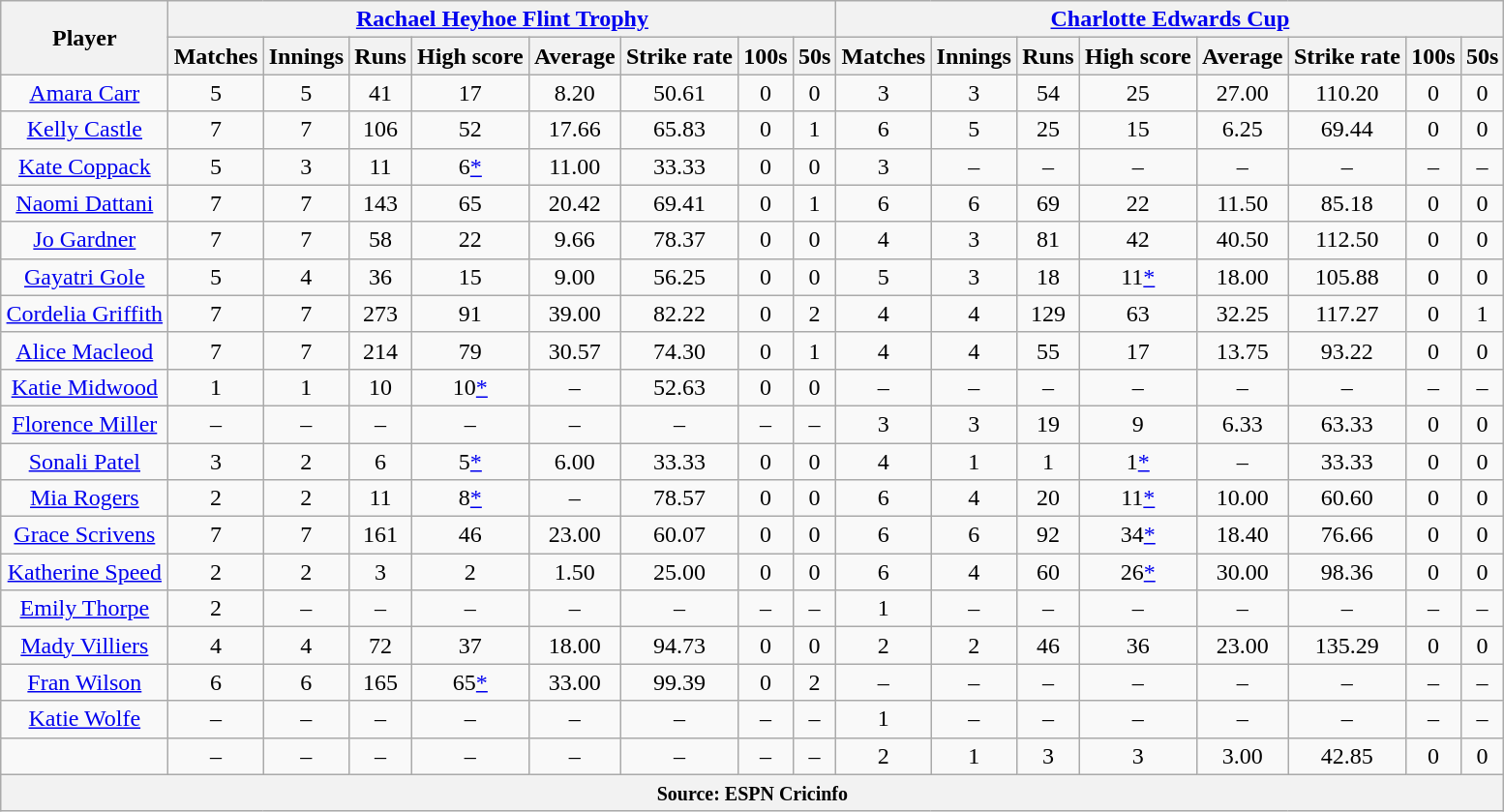<table class="wikitable" style="text-align:center; width:82%;">
<tr>
<th rowspan=2>Player</th>
<th colspan=8><a href='#'>Rachael Heyhoe Flint Trophy</a></th>
<th colspan=8><a href='#'>Charlotte Edwards Cup</a></th>
</tr>
<tr>
<th>Matches</th>
<th>Innings</th>
<th>Runs</th>
<th>High score</th>
<th>Average</th>
<th>Strike rate</th>
<th>100s</th>
<th>50s</th>
<th>Matches</th>
<th>Innings</th>
<th>Runs</th>
<th>High score</th>
<th>Average</th>
<th>Strike rate</th>
<th>100s</th>
<th>50s</th>
</tr>
<tr>
<td><a href='#'>Amara Carr</a></td>
<td>5</td>
<td>5</td>
<td>41</td>
<td>17</td>
<td>8.20</td>
<td>50.61</td>
<td>0</td>
<td>0</td>
<td>3</td>
<td>3</td>
<td>54</td>
<td>25</td>
<td>27.00</td>
<td>110.20</td>
<td>0</td>
<td>0</td>
</tr>
<tr>
<td><a href='#'>Kelly Castle</a></td>
<td>7</td>
<td>7</td>
<td>106</td>
<td>52</td>
<td>17.66</td>
<td>65.83</td>
<td>0</td>
<td>1</td>
<td>6</td>
<td>5</td>
<td>25</td>
<td>15</td>
<td>6.25</td>
<td>69.44</td>
<td>0</td>
<td>0</td>
</tr>
<tr>
<td><a href='#'>Kate Coppack</a></td>
<td>5</td>
<td>3</td>
<td>11</td>
<td>6<a href='#'>*</a></td>
<td>11.00</td>
<td>33.33</td>
<td>0</td>
<td>0</td>
<td>3</td>
<td>–</td>
<td>–</td>
<td>–</td>
<td>–</td>
<td>–</td>
<td>–</td>
<td>–</td>
</tr>
<tr>
<td><a href='#'>Naomi Dattani</a></td>
<td>7</td>
<td>7</td>
<td>143</td>
<td>65</td>
<td>20.42</td>
<td>69.41</td>
<td>0</td>
<td>1</td>
<td>6</td>
<td>6</td>
<td>69</td>
<td>22</td>
<td>11.50</td>
<td>85.18</td>
<td>0</td>
<td>0</td>
</tr>
<tr>
<td><a href='#'>Jo Gardner</a></td>
<td>7</td>
<td>7</td>
<td>58</td>
<td>22</td>
<td>9.66</td>
<td>78.37</td>
<td>0</td>
<td>0</td>
<td>4</td>
<td>3</td>
<td>81</td>
<td>42</td>
<td>40.50</td>
<td>112.50</td>
<td>0</td>
<td>0</td>
</tr>
<tr>
<td><a href='#'>Gayatri Gole</a></td>
<td>5</td>
<td>4</td>
<td>36</td>
<td>15</td>
<td>9.00</td>
<td>56.25</td>
<td>0</td>
<td>0</td>
<td>5</td>
<td>3</td>
<td>18</td>
<td>11<a href='#'>*</a></td>
<td>18.00</td>
<td>105.88</td>
<td>0</td>
<td>0</td>
</tr>
<tr>
<td><a href='#'>Cordelia Griffith</a></td>
<td>7</td>
<td>7</td>
<td>273</td>
<td>91</td>
<td>39.00</td>
<td>82.22</td>
<td>0</td>
<td>2</td>
<td>4</td>
<td>4</td>
<td>129</td>
<td>63</td>
<td>32.25</td>
<td>117.27</td>
<td>0</td>
<td>1</td>
</tr>
<tr>
<td><a href='#'>Alice Macleod</a></td>
<td>7</td>
<td>7</td>
<td>214</td>
<td>79</td>
<td>30.57</td>
<td>74.30</td>
<td>0</td>
<td>1</td>
<td>4</td>
<td>4</td>
<td>55</td>
<td>17</td>
<td>13.75</td>
<td>93.22</td>
<td>0</td>
<td>0</td>
</tr>
<tr>
<td><a href='#'>Katie Midwood</a></td>
<td>1</td>
<td>1</td>
<td>10</td>
<td>10<a href='#'>*</a></td>
<td>–</td>
<td>52.63</td>
<td>0</td>
<td>0</td>
<td>–</td>
<td>–</td>
<td>–</td>
<td>–</td>
<td>–</td>
<td>–</td>
<td>–</td>
<td>–</td>
</tr>
<tr>
<td><a href='#'>Florence Miller</a></td>
<td>–</td>
<td>–</td>
<td>–</td>
<td>–</td>
<td>–</td>
<td>–</td>
<td>–</td>
<td>–</td>
<td>3</td>
<td>3</td>
<td>19</td>
<td>9</td>
<td>6.33</td>
<td>63.33</td>
<td>0</td>
<td>0</td>
</tr>
<tr>
<td><a href='#'>Sonali Patel</a></td>
<td>3</td>
<td>2</td>
<td>6</td>
<td>5<a href='#'>*</a></td>
<td>6.00</td>
<td>33.33</td>
<td>0</td>
<td>0</td>
<td>4</td>
<td>1</td>
<td>1</td>
<td>1<a href='#'>*</a></td>
<td>–</td>
<td>33.33</td>
<td>0</td>
<td>0</td>
</tr>
<tr>
<td><a href='#'>Mia Rogers</a></td>
<td>2</td>
<td>2</td>
<td>11</td>
<td>8<a href='#'>*</a></td>
<td>–</td>
<td>78.57</td>
<td>0</td>
<td>0</td>
<td>6</td>
<td>4</td>
<td>20</td>
<td>11<a href='#'>*</a></td>
<td>10.00</td>
<td>60.60</td>
<td>0</td>
<td>0</td>
</tr>
<tr>
<td><a href='#'>Grace Scrivens</a></td>
<td>7</td>
<td>7</td>
<td>161</td>
<td>46</td>
<td>23.00</td>
<td>60.07</td>
<td>0</td>
<td>0</td>
<td>6</td>
<td>6</td>
<td>92</td>
<td>34<a href='#'>*</a></td>
<td>18.40</td>
<td>76.66</td>
<td>0</td>
<td>0</td>
</tr>
<tr>
<td><a href='#'>Katherine Speed</a></td>
<td>2</td>
<td>2</td>
<td>3</td>
<td>2</td>
<td>1.50</td>
<td>25.00</td>
<td>0</td>
<td>0</td>
<td>6</td>
<td>4</td>
<td>60</td>
<td>26<a href='#'>*</a></td>
<td>30.00</td>
<td>98.36</td>
<td>0</td>
<td>0</td>
</tr>
<tr>
<td><a href='#'>Emily Thorpe</a></td>
<td>2</td>
<td>–</td>
<td>–</td>
<td>–</td>
<td>–</td>
<td>–</td>
<td>–</td>
<td>–</td>
<td>1</td>
<td>–</td>
<td>–</td>
<td>–</td>
<td>–</td>
<td>–</td>
<td>–</td>
<td>–</td>
</tr>
<tr>
<td><a href='#'>Mady Villiers</a></td>
<td>4</td>
<td>4</td>
<td>72</td>
<td>37</td>
<td>18.00</td>
<td>94.73</td>
<td>0</td>
<td>0</td>
<td>2</td>
<td>2</td>
<td>46</td>
<td>36</td>
<td>23.00</td>
<td>135.29</td>
<td>0</td>
<td>0</td>
</tr>
<tr>
<td><a href='#'>Fran Wilson</a></td>
<td>6</td>
<td>6</td>
<td>165</td>
<td>65<a href='#'>*</a></td>
<td>33.00</td>
<td>99.39</td>
<td>0</td>
<td>2</td>
<td>–</td>
<td>–</td>
<td>–</td>
<td>–</td>
<td>–</td>
<td>–</td>
<td>–</td>
<td>–</td>
</tr>
<tr>
<td><a href='#'>Katie Wolfe</a></td>
<td>–</td>
<td>–</td>
<td>–</td>
<td>–</td>
<td>–</td>
<td>–</td>
<td>–</td>
<td>–</td>
<td>1</td>
<td>–</td>
<td>–</td>
<td>–</td>
<td>–</td>
<td>–</td>
<td>–</td>
<td>–</td>
</tr>
<tr>
<td></td>
<td>–</td>
<td>–</td>
<td>–</td>
<td>–</td>
<td>–</td>
<td>–</td>
<td>–</td>
<td>–</td>
<td>2</td>
<td>1</td>
<td>3</td>
<td>3</td>
<td>3.00</td>
<td>42.85</td>
<td>0</td>
<td>0</td>
</tr>
<tr>
<th colspan="17"><small>Source: ESPN Cricinfo</small></th>
</tr>
</table>
